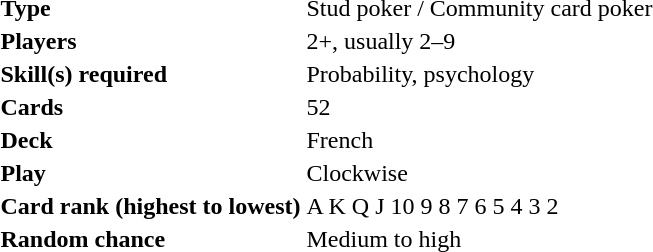<table>
<tr>
<td><strong>Type</strong></td>
<td>Stud poker / Community card poker</td>
</tr>
<tr>
<td><strong>Players</strong></td>
<td>2+, usually 2–9</td>
</tr>
<tr>
<td><strong>Skill(s) required</strong></td>
<td>Probability, psychology</td>
</tr>
<tr>
<td><strong>Cards</strong></td>
<td>52</td>
</tr>
<tr>
<td><strong>Deck</strong></td>
<td>French</td>
</tr>
<tr>
<td><strong>Play</strong></td>
<td>Clockwise</td>
</tr>
<tr>
<td><strong>Card rank (highest to lowest)</strong></td>
<td>A K Q J 10 9 8 7 6 5 4 3 2</td>
</tr>
<tr>
<td><strong>Random chance</strong></td>
<td>Medium to high</td>
</tr>
</table>
